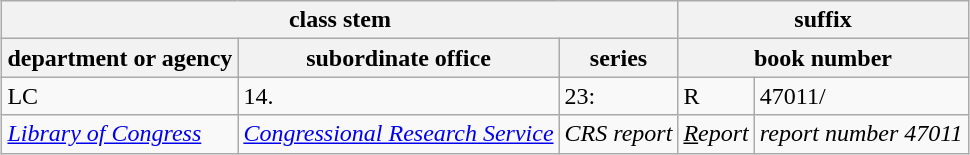<table class="wikitable" style="margin-left: auto; margin-right: auto; border: none;">
<tr>
<th colspan="3">class stem</th>
<th colspan="2">suffix</th>
</tr>
<tr>
<th>department or agency</th>
<th>subordinate office</th>
<th>series</th>
<th colspan="2">book number</th>
</tr>
<tr>
<td>LC</td>
<td>14.</td>
<td>23:</td>
<td>R</td>
<td>47011/</td>
</tr>
<tr>
<td><em><a href='#'>Library of Congress</a></em></td>
<td><em><a href='#'>Congressional Research Service</a></em></td>
<td><em>CRS report</em></td>
<td><em><u>R</u>eport</em></td>
<td><em>report number 47011</em></td>
</tr>
</table>
